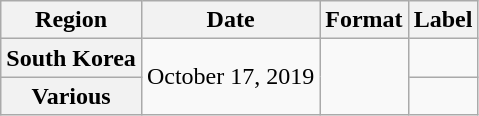<table class="wikitable plainrowheaders">
<tr>
<th scope="col">Region</th>
<th scope="col">Date</th>
<th scope="col">Format</th>
<th scope="col">Label</th>
</tr>
<tr>
<th scope="row">South Korea</th>
<td rowspan="2">October 17, 2019</td>
<td rowspan="2"></td>
<td></td>
</tr>
<tr>
<th scope="row">Various</th>
<td></td>
</tr>
</table>
